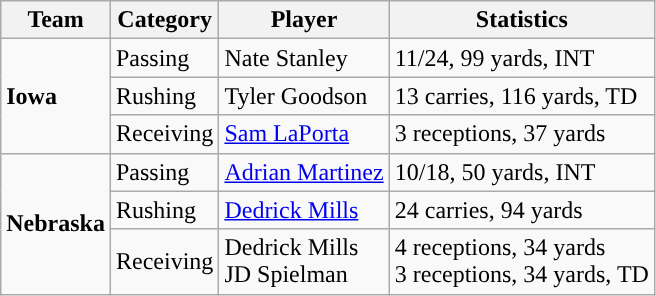<table class="wikitable" style="float: left;">
<tr>
<th>Team</th>
<th>Category</th>
<th>Player</th>
<th>Statistics</th>
</tr>
<tr>
<td rowspan=3><strong>Iowa</strong></td>
<td>Passing</td>
<td>Nate Stanley</td>
<td>11/24, 99 yards, INT</td>
</tr>
<tr>
<td>Rushing</td>
<td>Tyler Goodson</td>
<td>13 carries, 116 yards, TD</td>
</tr>
<tr>
<td>Receiving</td>
<td><a href='#'>Sam LaPorta</a></td>
<td>3 receptions, 37 yards</td>
</tr>
<tr>
<td rowspan=3><strong>Nebraska</strong></td>
<td>Passing</td>
<td><a href='#'>Adrian Martinez</a></td>
<td>10/18, 50 yards, INT</td>
</tr>
<tr>
<td>Rushing</td>
<td><a href='#'>Dedrick Mills</a></td>
<td>24 carries, 94 yards</td>
</tr>
<tr>
<td>Receiving</td>
<td>Dedrick Mills<br>JD Spielman</td>
<td>4 receptions, 34 yards<br>3 receptions, 34 yards, TD</td>
</tr>
</table>
